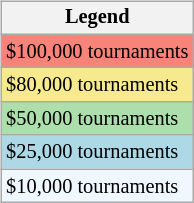<table>
<tr valign=top>
<td><br><table class="wikitable" style=font-size:85%>
<tr>
<th>Legend</th>
</tr>
<tr style="background:#f88379;">
<td>$100,000 tournaments</td>
</tr>
<tr style="background:#f7e98e;">
<td>$80,000 tournaments</td>
</tr>
<tr style="background:#addfad;">
<td>$50,000 tournaments</td>
</tr>
<tr style="background:lightblue;">
<td>$25,000 tournaments</td>
</tr>
<tr style="background:#f0f8ff;">
<td>$10,000 tournaments</td>
</tr>
</table>
</td>
<td></td>
</tr>
</table>
